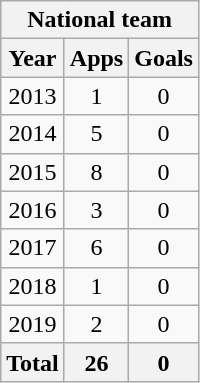<table class="wikitable" style="text-align:center">
<tr>
<th colspan=3>National team</th>
</tr>
<tr>
<th>Year</th>
<th>Apps</th>
<th>Goals</th>
</tr>
<tr>
<td>2013</td>
<td>1</td>
<td>0</td>
</tr>
<tr>
<td>2014</td>
<td>5</td>
<td>0</td>
</tr>
<tr>
<td>2015</td>
<td>8</td>
<td>0</td>
</tr>
<tr>
<td>2016</td>
<td>3</td>
<td>0</td>
</tr>
<tr>
<td>2017</td>
<td>6</td>
<td>0</td>
</tr>
<tr>
<td>2018</td>
<td>1</td>
<td>0</td>
</tr>
<tr>
<td>2019</td>
<td>2</td>
<td>0</td>
</tr>
<tr>
<th>Total</th>
<th>26</th>
<th>0</th>
</tr>
</table>
